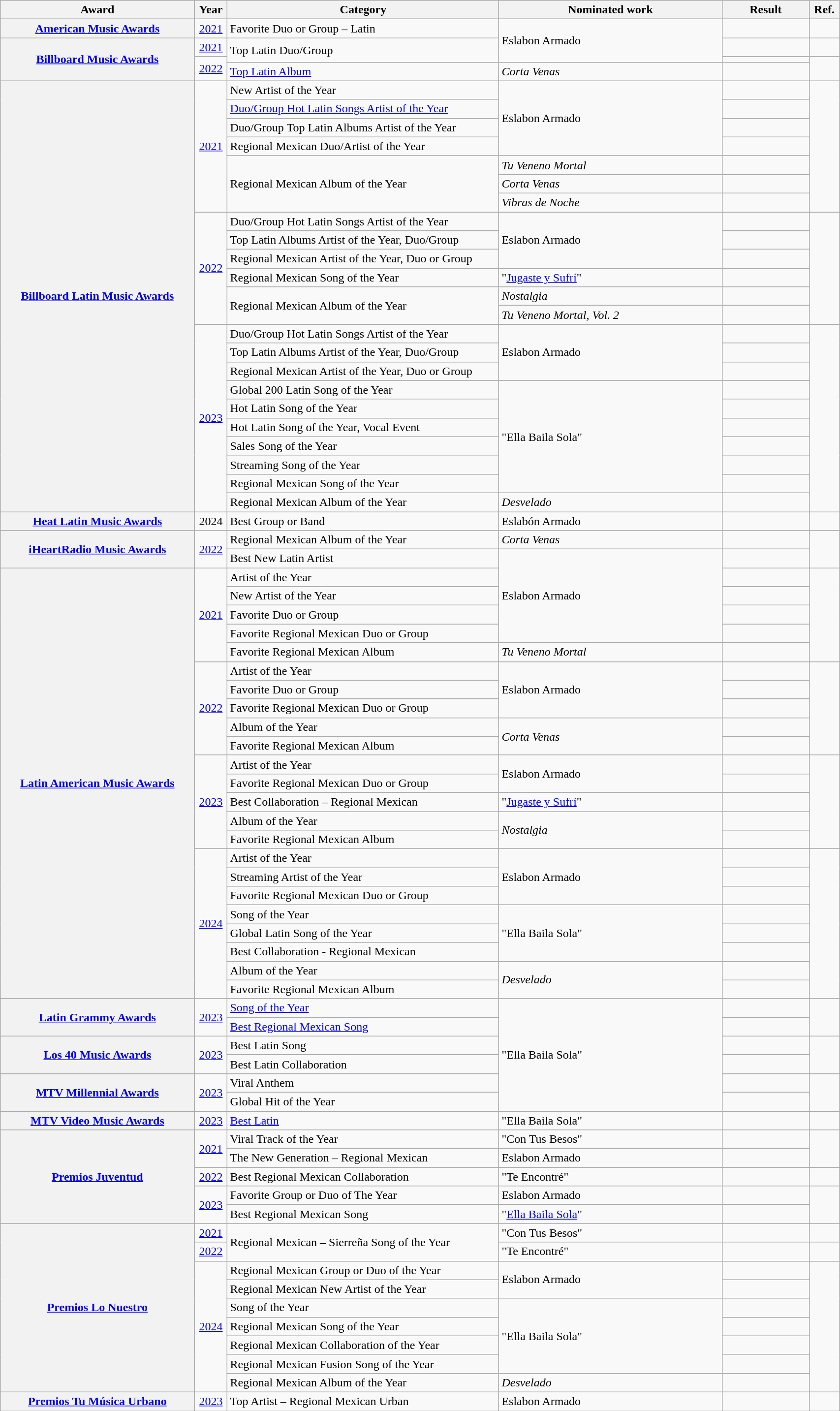<table class="wikitable sortable plainrowheaders" style="width:90%;">
<tr>
<th style="width:20%;">Award</th>
<th width=3%>Year</th>
<th style="width:28%;">Category</th>
<th style="width:23%;">Nominated work</th>
<th style="width:9%;">Result</th>
<th style="width:3%;">Ref.</th>
</tr>
<tr>
<th rowspan="1" scope="row"><a href='#'>American Music Awards</a></th>
<td align="center"><a href='#'>2021</a></td>
<td>Favorite Duo or Group – Latin</td>
<td rowspan="3">Eslabon Armado</td>
<td></td>
<td></td>
</tr>
<tr>
<th rowspan="3" scope="row"><a href='#'>Billboard Music Awards</a></th>
<td align="center"><a href='#'>2021</a></td>
<td rowspan="2">Top Latin Duo/Group</td>
<td></td>
<td></td>
</tr>
<tr>
<td rowspan="2" align="center"><a href='#'>2022</a></td>
<td></td>
<td rowspan="2"></td>
</tr>
<tr>
<td><a href='#'>Top Latin Album</a></td>
<td><em>Corta Venas</em></td>
<td></td>
</tr>
<tr>
<th rowspan="23" scope="row"><a href='#'>Billboard Latin Music Awards</a></th>
<td rowspan="7" align="center"><a href='#'>2021</a></td>
<td>New Artist of the Year</td>
<td rowspan="4">Eslabon Armado</td>
<td></td>
<td rowspan="7"></td>
</tr>
<tr>
<td><a href='#'>Duo/Group Hot Latin Songs Artist of the Year</a></td>
<td></td>
</tr>
<tr>
<td>Duo/Group Top Latin Albums Artist of the Year</td>
<td></td>
</tr>
<tr>
<td>Regional Mexican Duo/Artist of the Year</td>
<td></td>
</tr>
<tr>
<td rowspan="3">Regional Mexican Album of the Year</td>
<td><em>Tu Veneno Mortal</em></td>
<td></td>
</tr>
<tr>
<td><em>Corta Venas</em></td>
<td></td>
</tr>
<tr>
<td><em>Vibras de Noche</em></td>
<td></td>
</tr>
<tr>
<td rowspan="6" align="center"><a href='#'>2022</a></td>
<td>Duo/Group Hot Latin Songs Artist of the Year</td>
<td rowspan="3">Eslabon Armado</td>
<td></td>
<td rowspan="6" style="text-align:center;"></td>
</tr>
<tr>
<td>Top Latin Albums Artist of the Year, Duo/Group</td>
<td></td>
</tr>
<tr>
<td>Regional Mexican Artist of the Year, Duo or Group</td>
<td></td>
</tr>
<tr>
<td>Regional Mexican Song of the Year</td>
<td>"<a href='#'>Jugaste y Sufrí</a>" </td>
<td></td>
</tr>
<tr>
<td rowspan="2">Regional Mexican Album of the Year</td>
<td><em>Nostalgia</em></td>
<td></td>
</tr>
<tr>
<td><em>Tu Veneno Mortal, Vol. 2</em></td>
<td></td>
</tr>
<tr>
<td rowspan="10" align="center"><a href='#'>2023</a></td>
<td>Duo/Group Hot Latin Songs Artist of the Year</td>
<td rowspan="3">Eslabon Armado</td>
<td></td>
<td rowspan="10" align="center"></td>
</tr>
<tr>
<td>Top Latin Albums Artist of the Year, Duo/Group</td>
<td></td>
</tr>
<tr>
<td>Regional Mexican Artist of the Year, Duo or Group</td>
<td></td>
</tr>
<tr>
<td>Global 200 Latin Song of the Year</td>
<td rowspan="6">"Ella Baila Sola" </td>
<td></td>
</tr>
<tr>
<td>Hot Latin Song of the Year</td>
<td></td>
</tr>
<tr>
<td>Hot Latin Song of the Year, Vocal Event</td>
<td></td>
</tr>
<tr>
<td>Sales Song of the Year</td>
<td></td>
</tr>
<tr>
<td>Streaming Song of the Year</td>
<td></td>
</tr>
<tr>
<td>Regional Mexican Song of the Year</td>
<td></td>
</tr>
<tr>
<td>Regional Mexican Album of the Year</td>
<td><em>Desvelado</em></td>
<td></td>
</tr>
<tr>
<th scope="row"><a href='#'>Heat Latin Music Awards</a></th>
<td align="center">2024</td>
<td>Best Group or Band</td>
<td>Eslabón Armado</td>
<td></td>
<td align="center"></td>
</tr>
<tr>
<th scope="row" rowspan="2"><a href='#'>iHeartRadio Music Awards</a></th>
<td rowspan="2" align="center"><a href='#'>2022</a></td>
<td>Regional Mexican Album of the Year</td>
<td><em>Corta Venas</em></td>
<td></td>
<td rowspan="2"></td>
</tr>
<tr>
<td>Best New Latin Artist</td>
<td rowspan="5">Eslabon Armado</td>
<td></td>
</tr>
<tr>
<th scope="row" rowspan="23"><a href='#'>Latin American Music Awards</a></th>
<td rowspan="5" align="center"><a href='#'>2021</a></td>
<td>Artist of the Year</td>
<td></td>
<td rowspan="5"></td>
</tr>
<tr>
<td>New Artist of the Year</td>
<td></td>
</tr>
<tr>
<td>Favorite Duo or Group</td>
<td></td>
</tr>
<tr>
<td>Favorite Regional Mexican Duo or Group</td>
<td></td>
</tr>
<tr>
<td>Favorite Regional Mexican Album</td>
<td><em>Tu Veneno Mortal</em></td>
<td></td>
</tr>
<tr>
<td rowspan="5" align="center"><a href='#'>2022</a></td>
<td>Artist of the Year</td>
<td rowspan="3">Eslabon Armado</td>
<td></td>
<td rowspan="5"></td>
</tr>
<tr>
<td>Favorite Duo or Group</td>
<td></td>
</tr>
<tr>
<td>Favorite Regional Mexican Duo or Group</td>
<td></td>
</tr>
<tr>
<td>Album of the Year</td>
<td rowspan="2"><em>Corta Venas</em></td>
<td></td>
</tr>
<tr>
<td>Favorite Regional Mexican Album</td>
<td></td>
</tr>
<tr>
<td rowspan="5" align="center"><a href='#'>2023</a></td>
<td>Artist of the Year</td>
<td rowspan="2">Eslabon Armado</td>
<td></td>
<td rowspan="5"></td>
</tr>
<tr>
<td>Favorite Regional Mexican Duo or Group</td>
<td></td>
</tr>
<tr>
<td>Best Collaboration – Regional Mexican</td>
<td>"<a href='#'>Jugaste y Sufrí</a>" </td>
<td></td>
</tr>
<tr>
<td>Album of the Year</td>
<td rowspan="2"><em>Nostalgia</em></td>
<td></td>
</tr>
<tr>
<td>Favorite Regional Mexican Album</td>
<td></td>
</tr>
<tr>
<td align="center" rowspan="8"><a href='#'>2024</a></td>
<td>Artist of the Year</td>
<td rowspan="3">Eslabon Armado</td>
<td></td>
<td align="center" rowspan="8"></td>
</tr>
<tr>
<td>Streaming Artist of the Year</td>
<td></td>
</tr>
<tr>
<td>Favorite Regional Mexican Duo or Group</td>
<td></td>
</tr>
<tr>
<td>Song of the Year</td>
<td rowspan="3">"Ella Baila Sola" </td>
<td></td>
</tr>
<tr>
<td>Global Latin Song of the Year</td>
<td></td>
</tr>
<tr>
<td>Best Collaboration - Regional Mexican</td>
<td></td>
</tr>
<tr>
<td>Album of the Year</td>
<td rowspan="2"><em>Desvelado</em></td>
<td></td>
</tr>
<tr>
<td>Favorite Regional Mexican Album</td>
<td></td>
</tr>
<tr>
<th scope="row" rowspan="2"><a href='#'>Latin Grammy Awards</a></th>
<td rowspan="2" align="center"><a href='#'>2023</a></td>
<td><a href='#'>Song of the Year</a></td>
<td rowspan="6">"Ella Baila Sola" </td>
<td></td>
<td rowspan="2" align="center"></td>
</tr>
<tr>
<td><a href='#'>Best Regional Mexican Song</a></td>
<td></td>
</tr>
<tr>
<th scope="row" rowspan="2"><a href='#'>Los 40 Music Awards</a></th>
<td align="center" rowspan="2"><a href='#'>2023</a></td>
<td>Best Latin Song</td>
<td></td>
<td rowspan="2"></td>
</tr>
<tr>
<td>Best Latin Collaboration</td>
<td></td>
</tr>
<tr>
<th scope="row" rowspan="2"><a href='#'>MTV Millennial Awards</a></th>
<td rowspan="2" align="center"><a href='#'>2023</a></td>
<td>Viral Anthem</td>
<td></td>
<td rowspan="2"></td>
</tr>
<tr>
<td>Global Hit of the Year</td>
<td></td>
</tr>
<tr>
<th scope="row"><a href='#'>MTV Video Music Awards</a></th>
<td align="center"><a href='#'>2023</a></td>
<td><a href='#'>Best Latin</a></td>
<td>"Ella Baila Sola" </td>
<td></td>
<td></td>
</tr>
<tr>
<th scope="row" rowspan="5"><a href='#'>Premios Juventud</a></th>
<td rowspan="2" align="center"><a href='#'>2021</a></td>
<td>Viral Track of the Year</td>
<td>"Con Tus Besos"</td>
<td></td>
<td rowspan="2"></td>
</tr>
<tr>
<td>The New Generation – Regional Mexican</td>
<td>Eslabon Armado</td>
<td></td>
</tr>
<tr>
<td align="center"><a href='#'>2022</a></td>
<td>Best Regional Mexican Collaboration</td>
<td>"Te Encontré" </td>
<td></td>
<td></td>
</tr>
<tr>
<td rowspan="2" align="center"><a href='#'>2023</a></td>
<td>Favorite Group or Duo of The Year</td>
<td>Eslabon Armado</td>
<td></td>
<td rowspan="2"></td>
</tr>
<tr>
<td>Best Regional Mexican Song</td>
<td>"<a href='#'>Ella Baila Sola</a>" </td>
<td></td>
</tr>
<tr>
<th scope="row" rowspan="9"><a href='#'>Premios Lo Nuestro</a></th>
<td align="center"><a href='#'>2021</a></td>
<td rowspan="2">Regional Mexican – Sierreña Song of the Year</td>
<td>"Con Tus Besos"</td>
<td></td>
<td></td>
</tr>
<tr>
<td align="center"><a href='#'>2022</a></td>
<td>"Te Encontré" </td>
<td></td>
<td></td>
</tr>
<tr>
<td rowspan="7" align="center"><a href='#'>2024</a></td>
<td>Regional Mexican Group or Duo of the Year</td>
<td rowspan="2">Eslabon Armado</td>
<td></td>
<td align="center" rowspan="7"></td>
</tr>
<tr>
<td>Regional Mexican New Artist of the Year</td>
<td></td>
</tr>
<tr>
<td>Song of the Year</td>
<td rowspan="4">"Ella Baila Sola" </td>
<td></td>
</tr>
<tr>
<td>Regional Mexican Song of the Year</td>
<td></td>
</tr>
<tr>
<td>Regional Mexican Collaboration of the Year</td>
<td></td>
</tr>
<tr>
<td>Regional Mexican Fusion Song of the Year</td>
<td></td>
</tr>
<tr>
<td>Regional Mexican Album of the Year</td>
<td><em>Desvelado</em></td>
<td></td>
</tr>
<tr>
<th scope="row"><a href='#'>Premios Tu Música Urbano</a></th>
<td align="center"><a href='#'>2023</a></td>
<td>Top Artist – Regional Mexican Urban</td>
<td>Eslabon Armado</td>
<td></td>
<td></td>
</tr>
</table>
